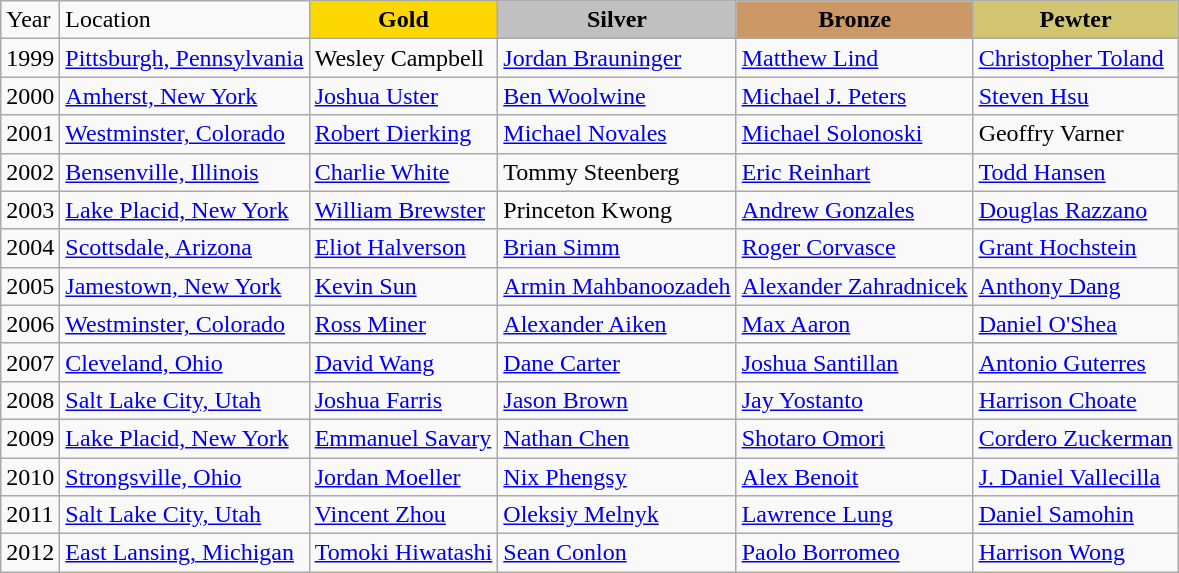<table class="wikitable">
<tr>
<td>Year</td>
<td>Location</td>
<td align="center" bgcolor="gold"><strong>Gold</strong></td>
<td align="center" bgcolor="silver"><strong>Silver</strong></td>
<td align="center" bgcolor="cc9966"><strong>Bronze</strong></td>
<td align="center" bgcolor="#d1c571"><strong>Pewter</strong></td>
</tr>
<tr>
<td>1999</td>
<td><a href='#'>Pittsburgh, Pennsylvania</a></td>
<td>Wesley Campbell</td>
<td><a href='#'>Jordan Brauninger</a></td>
<td><a href='#'>Matthew Lind</a></td>
<td><a href='#'>Christopher Toland</a></td>
</tr>
<tr>
<td>2000</td>
<td><a href='#'>Amherst, New York</a></td>
<td><a href='#'>Joshua Uster</a></td>
<td><a href='#'>Ben Woolwine</a></td>
<td><a href='#'>Michael J. Peters</a></td>
<td><a href='#'>Steven Hsu</a></td>
</tr>
<tr>
<td>2001</td>
<td><a href='#'>Westminster, Colorado</a></td>
<td><a href='#'>Robert Dierking</a></td>
<td><a href='#'>Michael Novales</a></td>
<td><a href='#'>Michael Solonoski</a></td>
<td>Geoffry Varner</td>
</tr>
<tr>
<td>2002</td>
<td><a href='#'>Bensenville, Illinois</a></td>
<td><a href='#'>Charlie White</a></td>
<td>Tommy Steenberg</td>
<td><a href='#'>Eric Reinhart</a></td>
<td><a href='#'>Todd Hansen</a></td>
</tr>
<tr>
<td>2003</td>
<td><a href='#'>Lake Placid, New York</a></td>
<td><a href='#'>William Brewster</a></td>
<td>Princeton Kwong</td>
<td><a href='#'>Andrew Gonzales</a></td>
<td><a href='#'>Douglas Razzano</a></td>
</tr>
<tr>
<td>2004</td>
<td><a href='#'>Scottsdale, Arizona</a></td>
<td><a href='#'>Eliot Halverson</a></td>
<td><a href='#'>Brian Simm</a></td>
<td><a href='#'>Roger Corvasce</a></td>
<td><a href='#'>Grant Hochstein</a></td>
</tr>
<tr>
<td>2005</td>
<td><a href='#'>Jamestown, New York</a></td>
<td><a href='#'>Kevin Sun</a></td>
<td><a href='#'>Armin Mahbanoozadeh</a></td>
<td><a href='#'>Alexander Zahradnicek</a></td>
<td><a href='#'>Anthony Dang</a></td>
</tr>
<tr>
<td>2006</td>
<td><a href='#'>Westminster, Colorado</a></td>
<td><a href='#'>Ross Miner</a></td>
<td><a href='#'>Alexander Aiken</a></td>
<td><a href='#'>Max Aaron</a></td>
<td><a href='#'>Daniel O'Shea</a></td>
</tr>
<tr>
<td>2007</td>
<td><a href='#'>Cleveland, Ohio</a></td>
<td><a href='#'>David Wang</a></td>
<td><a href='#'>Dane Carter</a></td>
<td><a href='#'>Joshua Santillan</a></td>
<td><a href='#'>Antonio Guterres</a></td>
</tr>
<tr>
<td>2008</td>
<td><a href='#'>Salt Lake City, Utah</a></td>
<td><a href='#'>Joshua Farris</a></td>
<td><a href='#'>Jason Brown</a></td>
<td><a href='#'>Jay Yostanto</a></td>
<td><a href='#'>Harrison Choate</a></td>
</tr>
<tr>
<td>2009</td>
<td><a href='#'>Lake Placid, New York</a></td>
<td><a href='#'>Emmanuel Savary</a></td>
<td><a href='#'>Nathan Chen</a></td>
<td><a href='#'>Shotaro Omori</a></td>
<td><a href='#'>Cordero Zuckerman</a></td>
</tr>
<tr>
<td>2010</td>
<td><a href='#'>Strongsville, Ohio</a></td>
<td><a href='#'>Jordan Moeller</a></td>
<td><a href='#'>Nix Phengsy</a></td>
<td><a href='#'>Alex Benoit</a></td>
<td><a href='#'>J. Daniel Vallecilla</a></td>
</tr>
<tr>
<td>2011</td>
<td><a href='#'>Salt Lake City, Utah</a></td>
<td><a href='#'>Vincent Zhou</a></td>
<td><a href='#'>Oleksiy Melnyk</a></td>
<td><a href='#'>Lawrence Lung</a></td>
<td><a href='#'>Daniel Samohin</a></td>
</tr>
<tr>
<td>2012</td>
<td><a href='#'>East Lansing, Michigan</a></td>
<td><a href='#'>Tomoki Hiwatashi</a></td>
<td><a href='#'>Sean Conlon</a></td>
<td><a href='#'>Paolo Borromeo</a></td>
<td><a href='#'>Harrison Wong</a></td>
</tr>
</table>
